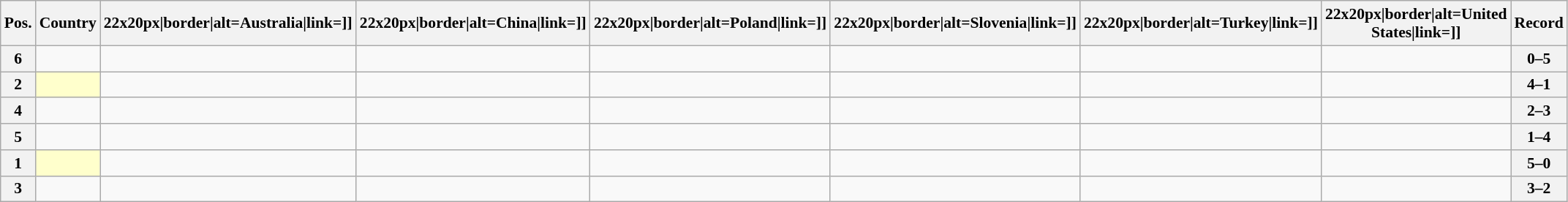<table class="wikitable sortable nowrap" style="text-align:center; font-size:0.9em;">
<tr>
<th>Pos.</th>
<th>Country</th>
<th [[Image:>22x20px|border|alt=Australia|link=]]</th>
<th [[Image:>22x20px|border|alt=China|link=]]</th>
<th [[Image:>22x20px|border|alt=Poland|link=]]</th>
<th [[Image:>22x20px|border|alt=Slovenia|link=]]</th>
<th [[Image:>22x20px|border|alt=Turkey|link=]]</th>
<th [[Image:>22x20px|border|alt=United States|link=]]</th>
<th>Record</th>
</tr>
<tr>
<th>6</th>
<td style="text-align:left;"></td>
<td></td>
<td></td>
<td></td>
<td></td>
<td></td>
<td></td>
<th>0–5</th>
</tr>
<tr>
<th>2</th>
<td style="text-align:left; background:#ffffcc;"></td>
<td></td>
<td></td>
<td></td>
<td></td>
<td></td>
<td></td>
<th>4–1</th>
</tr>
<tr>
<th>4</th>
<td style="text-align:left;"></td>
<td></td>
<td></td>
<td></td>
<td></td>
<td></td>
<td></td>
<th>2–3</th>
</tr>
<tr>
<th>5</th>
<td style="text-align:left;"></td>
<td></td>
<td></td>
<td></td>
<td></td>
<td></td>
<td></td>
<th>1–4</th>
</tr>
<tr>
<th>1</th>
<td style="text-align:left; background:#ffffcc;"></td>
<td></td>
<td></td>
<td></td>
<td></td>
<td></td>
<td></td>
<th>5–0</th>
</tr>
<tr>
<th>3</th>
<td style="text-align:left;"></td>
<td></td>
<td></td>
<td></td>
<td></td>
<td></td>
<td></td>
<th>3–2</th>
</tr>
</table>
